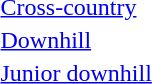<table>
<tr>
<td><a href='#'>Cross-country</a></td>
<td></td>
<td></td>
<td></td>
</tr>
<tr>
<td><a href='#'>Downhill</a></td>
<td></td>
<td></td>
<td></td>
</tr>
<tr>
<td><a href='#'>Junior downhill</a></td>
<td></td>
<td></td>
<td></td>
</tr>
</table>
